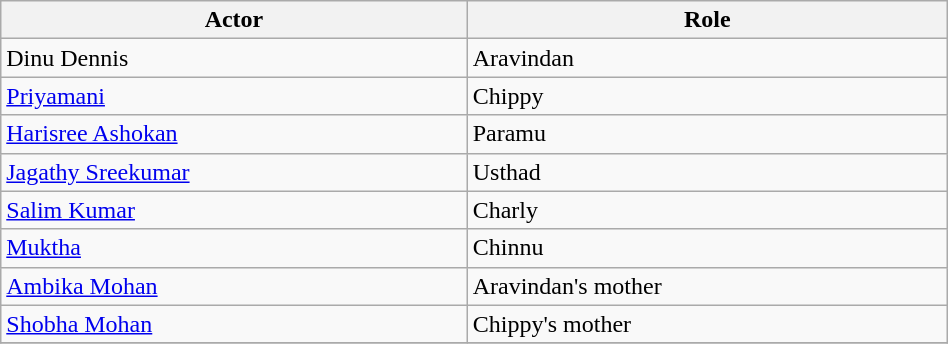<table class="wikitable" width="50%">
<tr>
<th>Actor</th>
<th>Role</th>
</tr>
<tr>
<td>Dinu Dennis</td>
<td>Aravindan</td>
</tr>
<tr>
<td><a href='#'>Priyamani</a></td>
<td>Chippy</td>
</tr>
<tr>
<td><a href='#'>Harisree Ashokan</a></td>
<td>Paramu</td>
</tr>
<tr>
<td><a href='#'>Jagathy Sreekumar</a></td>
<td>Usthad</td>
</tr>
<tr>
<td><a href='#'>Salim Kumar</a></td>
<td>Charly</td>
</tr>
<tr>
<td><a href='#'>Muktha</a></td>
<td>Chinnu</td>
</tr>
<tr>
<td><a href='#'>Ambika Mohan</a></td>
<td>Aravindan's mother</td>
</tr>
<tr>
<td><a href='#'>Shobha Mohan</a></td>
<td>Chippy's mother</td>
</tr>
<tr>
</tr>
</table>
